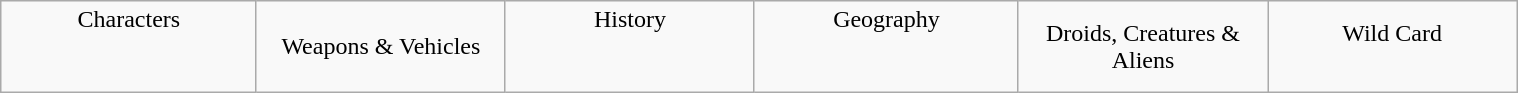<table class="wikitable" style="text-align: center; width: 80%; margin: 1em auto 1em auto;">
<tr>
<td style="width:50pt;"> Characters <br> <br> <br></td>
<td style="width:50pt;"> Weapons & Vehicles <br></td>
<td style="width:50pt;"> History <br> <br> <br></td>
<td style="width:50pt;"> Geography <br> <br> <br></td>
<td style="width:50pt;"> Droids, Creatures & Aliens</td>
<td style="width:50pt;"> Wild Card <br> <br></td>
</tr>
</table>
